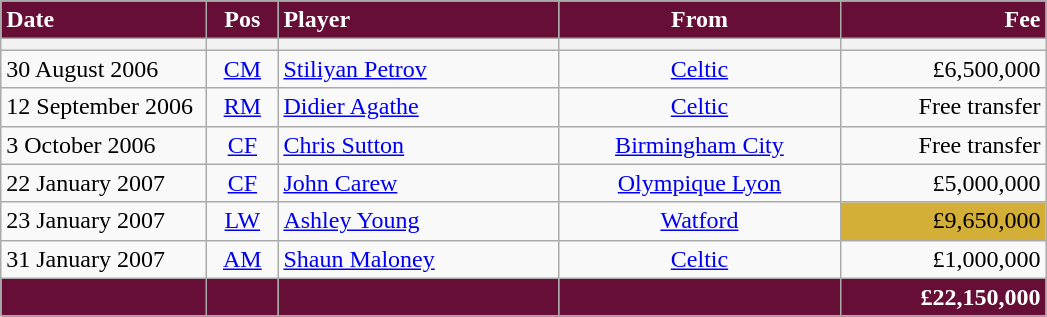<table class="wikitable">
<tr>
<th style="background:#670E36; color:#ffffff; text-align:left; width:130px">Date</th>
<th style="background:#670E36; color:#ffffff; text-align:center; width:40px">Pos</th>
<th style="background:#670E36; color:#ffffff; text-align:left; width:180px">Player</th>
<th style="background:#670E36; color:#ffffff; text-align:center; width:180px">From</th>
<th style="background:#670E36; color:#ffffff; text-align:right; width:130px">Fee</th>
</tr>
<tr>
<th></th>
<th></th>
<th></th>
<th></th>
<th></th>
</tr>
<tr>
<td>30 August 2006</td>
<td style="text-align:center;"><a href='#'>CM</a></td>
<td> <a href='#'>Stiliyan Petrov</a></td>
<td style="text-align:center;"> <a href='#'>Celtic</a></td>
<td style="text-align:right;">£6,500,000</td>
</tr>
<tr>
<td>12 September 2006</td>
<td style="text-align:center;"><a href='#'>RM</a></td>
<td> <a href='#'>Didier Agathe</a></td>
<td style="text-align:center;"> <a href='#'>Celtic</a></td>
<td style="text-align:right;">Free transfer</td>
</tr>
<tr>
<td>3 October 2006</td>
<td style="text-align:center;"><a href='#'>CF</a></td>
<td><a href='#'>Chris Sutton</a></td>
<td style="text-align:center;"><a href='#'>Birmingham City</a></td>
<td style="text-align:right;">Free transfer</td>
</tr>
<tr>
<td>22 January 2007</td>
<td style="text-align:center;"><a href='#'>CF</a></td>
<td> <a href='#'>John Carew</a></td>
<td style="text-align:center;"> <a href='#'>Olympique Lyon</a></td>
<td style="text-align:right;">£5,000,000<br> </td>
</tr>
<tr>
<td>23 January 2007</td>
<td style="text-align:center;"><a href='#'>LW</a></td>
<td><a href='#'>Ashley Young</a></td>
<td style="text-align:center;"><a href='#'>Watford</a></td>
<td style="text-align:right; background:#D4AF37">£9,650,000</td>
</tr>
<tr>
<td>31 January 2007</td>
<td style="text-align:center;"><a href='#'>AM</a></td>
<td> <a href='#'>Shaun Maloney</a></td>
<td style="text-align:center;"> <a href='#'>Celtic</a></td>
<td style="text-align:right;">£1,000,000</td>
</tr>
<tr>
<th style="background:#670E36;"></th>
<th style="background:#670E36;"></th>
<th style="background:#670E36;"></th>
<th style="background:#670E36;"></th>
<th style="background:#670E36; color:#ffffff; text-align:right;"><strong>£22,150,000</strong></th>
</tr>
</table>
